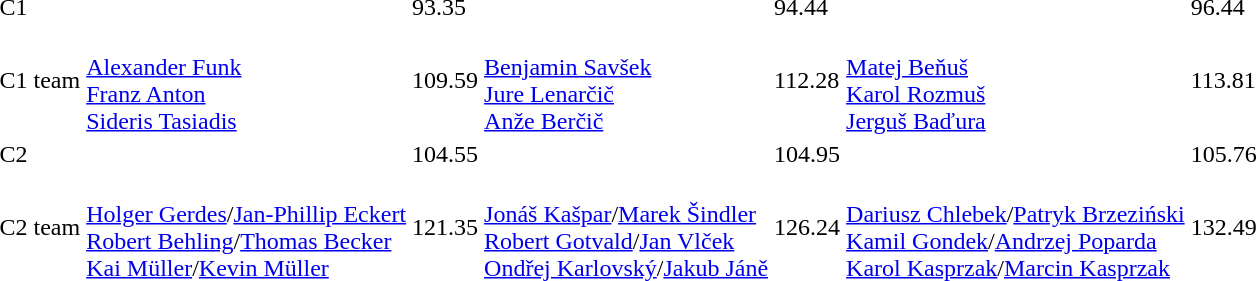<table>
<tr>
<td>C1</td>
<td></td>
<td>93.35</td>
<td></td>
<td>94.44</td>
<td></td>
<td>96.44</td>
</tr>
<tr>
<td>C1 team</td>
<td><br><a href='#'>Alexander Funk</a><br><a href='#'>Franz Anton</a><br><a href='#'>Sideris Tasiadis</a></td>
<td>109.59</td>
<td><br><a href='#'>Benjamin Savšek</a><br><a href='#'>Jure Lenarčič</a><br><a href='#'>Anže Berčič</a></td>
<td>112.28</td>
<td><br><a href='#'>Matej Beňuš</a><br><a href='#'>Karol Rozmuš</a><br><a href='#'>Jerguš Baďura</a></td>
<td>113.81</td>
</tr>
<tr>
<td>C2</td>
<td></td>
<td>104.55</td>
<td></td>
<td>104.95</td>
<td></td>
<td>105.76</td>
</tr>
<tr>
<td>C2 team</td>
<td><br><a href='#'>Holger Gerdes</a>/<a href='#'>Jan-Phillip Eckert</a><br><a href='#'>Robert Behling</a>/<a href='#'>Thomas Becker</a><br><a href='#'>Kai Müller</a>/<a href='#'>Kevin Müller</a></td>
<td>121.35</td>
<td><br><a href='#'>Jonáš Kašpar</a>/<a href='#'>Marek Šindler</a><br><a href='#'>Robert Gotvald</a>/<a href='#'>Jan Vlček</a><br><a href='#'>Ondřej Karlovský</a>/<a href='#'>Jakub Jáně</a></td>
<td>126.24</td>
<td><br><a href='#'>Dariusz Chlebek</a>/<a href='#'>Patryk Brzeziński</a><br><a href='#'>Kamil Gondek</a>/<a href='#'>Andrzej Poparda</a><br><a href='#'>Karol Kasprzak</a>/<a href='#'>Marcin Kasprzak</a></td>
<td>132.49</td>
</tr>
</table>
